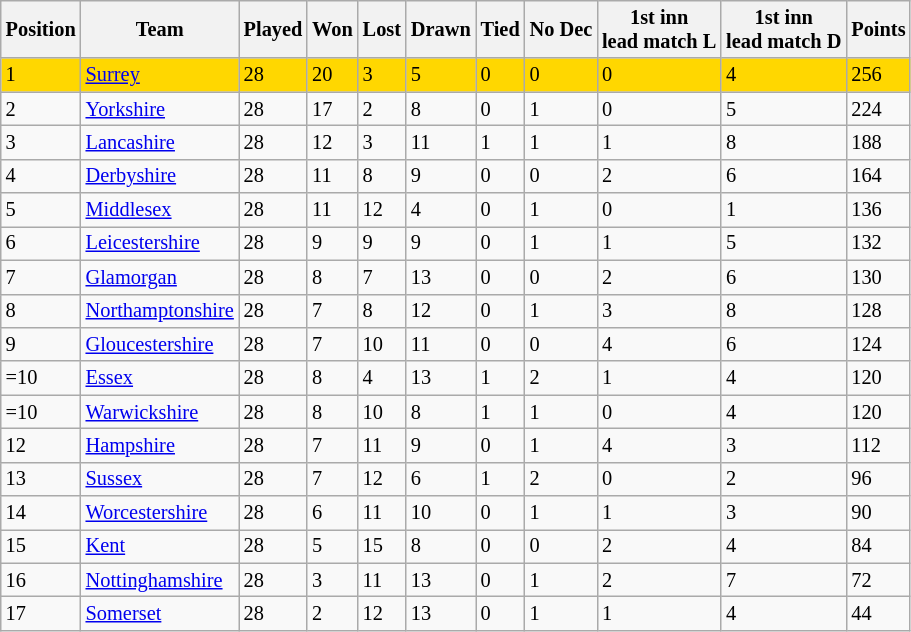<table class="wikitable" style="font-size:85%;">
<tr>
<th>Position</th>
<th>Team</th>
<th>Played</th>
<th>Won</th>
<th>Lost</th>
<th>Drawn</th>
<th>Tied</th>
<th>No Dec</th>
<th>1st inn<br>lead
match L</th>
<th>1st inn<br>lead
match D</th>
<th>Points</th>
</tr>
<tr>
<td bgcolor="gold">1</td>
<td bgcolor="gold"><a href='#'>Surrey</a></td>
<td bgcolor="gold">28</td>
<td bgcolor="gold">20</td>
<td bgcolor="gold">3</td>
<td bgcolor="gold">5</td>
<td bgcolor="gold">0</td>
<td bgcolor="gold">0</td>
<td bgcolor="gold">0</td>
<td bgcolor="gold">4</td>
<td bgcolor="gold">256</td>
</tr>
<tr>
<td>2</td>
<td><a href='#'>Yorkshire</a></td>
<td>28</td>
<td>17</td>
<td>2</td>
<td>8</td>
<td>0</td>
<td>1</td>
<td>0</td>
<td>5</td>
<td>224</td>
</tr>
<tr>
<td>3</td>
<td><a href='#'>Lancashire</a></td>
<td>28</td>
<td>12</td>
<td>3</td>
<td>11</td>
<td>1</td>
<td>1</td>
<td>1</td>
<td>8</td>
<td>188</td>
</tr>
<tr>
<td>4</td>
<td><a href='#'>Derbyshire</a></td>
<td>28</td>
<td>11</td>
<td>8</td>
<td>9</td>
<td>0</td>
<td>0</td>
<td>2</td>
<td>6</td>
<td>164</td>
</tr>
<tr>
<td>5</td>
<td><a href='#'>Middlesex</a></td>
<td>28</td>
<td>11</td>
<td>12</td>
<td>4</td>
<td>0</td>
<td>1</td>
<td>0</td>
<td>1</td>
<td>136</td>
</tr>
<tr>
<td>6</td>
<td><a href='#'>Leicestershire</a></td>
<td>28</td>
<td>9</td>
<td>9</td>
<td>9</td>
<td>0</td>
<td>1</td>
<td>1</td>
<td>5</td>
<td>132</td>
</tr>
<tr>
<td>7</td>
<td><a href='#'>Glamorgan</a></td>
<td>28</td>
<td>8</td>
<td>7</td>
<td>13</td>
<td>0</td>
<td>0</td>
<td>2</td>
<td>6</td>
<td>130</td>
</tr>
<tr>
<td>8</td>
<td><a href='#'>Northamptonshire</a></td>
<td>28</td>
<td>7</td>
<td>8</td>
<td>12</td>
<td>0</td>
<td>1</td>
<td>3</td>
<td>8</td>
<td>128</td>
</tr>
<tr>
<td>9</td>
<td><a href='#'>Gloucestershire</a></td>
<td>28</td>
<td>7</td>
<td>10</td>
<td>11</td>
<td>0</td>
<td>0</td>
<td>4</td>
<td>6</td>
<td>124</td>
</tr>
<tr>
<td>=10</td>
<td><a href='#'>Essex</a></td>
<td>28</td>
<td>8</td>
<td>4</td>
<td>13</td>
<td>1</td>
<td>2</td>
<td>1</td>
<td>4</td>
<td>120</td>
</tr>
<tr>
<td>=10</td>
<td><a href='#'>Warwickshire</a></td>
<td>28</td>
<td>8</td>
<td>10</td>
<td>8</td>
<td>1</td>
<td>1</td>
<td>0</td>
<td>4</td>
<td>120</td>
</tr>
<tr>
<td>12</td>
<td><a href='#'>Hampshire</a></td>
<td>28</td>
<td>7</td>
<td>11</td>
<td>9</td>
<td>0</td>
<td>1</td>
<td>4</td>
<td>3</td>
<td>112</td>
</tr>
<tr>
<td>13</td>
<td><a href='#'>Sussex</a></td>
<td>28</td>
<td>7</td>
<td>12</td>
<td>6</td>
<td>1</td>
<td>2</td>
<td>0</td>
<td>2</td>
<td>96</td>
</tr>
<tr>
<td>14</td>
<td><a href='#'>Worcestershire</a></td>
<td>28</td>
<td>6</td>
<td>11</td>
<td>10</td>
<td>0</td>
<td>1</td>
<td>1</td>
<td>3</td>
<td>90</td>
</tr>
<tr>
<td>15</td>
<td><a href='#'>Kent</a></td>
<td>28</td>
<td>5</td>
<td>15</td>
<td>8</td>
<td>0</td>
<td>0</td>
<td>2</td>
<td>4</td>
<td>84</td>
</tr>
<tr>
<td>16</td>
<td><a href='#'>Nottinghamshire</a></td>
<td>28</td>
<td>3</td>
<td>11</td>
<td>13</td>
<td>0</td>
<td>1</td>
<td>2</td>
<td>7</td>
<td>72</td>
</tr>
<tr>
<td>17</td>
<td><a href='#'>Somerset</a></td>
<td>28</td>
<td>2</td>
<td>12</td>
<td>13</td>
<td>0</td>
<td>1</td>
<td>1</td>
<td>4</td>
<td>44</td>
</tr>
</table>
